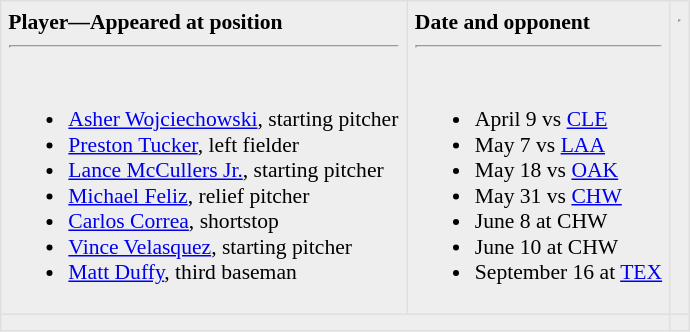<table border=1 style="font-size: 90%; text-align: left; margin-left: auto; margin-right: auto; border-collapse:collapse; background-color:#eeeeee" bordercolor="#DFDFDF" cellpadding="5">
<tr>
<td valign="top"><strong>Player—Appeared at position</strong> <hr><br><ul><li><a href='#'>Asher Wojciechowski</a>, starting pitcher</li><li><a href='#'>Preston Tucker</a>, left fielder</li><li><a href='#'>Lance McCullers Jr.</a>, starting pitcher</li><li><a href='#'>Michael Feliz</a>, relief pitcher</li><li><a href='#'>Carlos Correa</a>, shortstop</li><li><a href='#'>Vince Velasquez</a>, starting pitcher</li><li><a href='#'>Matt Duffy</a>, third baseman</li></ul></td>
<td valign="top"><strong>Date and opponent</strong> <hr><br><ul><li>April 9 vs <a href='#'>CLE</a></li><li>May 7 vs <a href='#'>LAA</a></li><li>May 18 vs <a href='#'>OAK</a></li><li>May 31 vs <a href='#'>CHW</a></li><li>June 8 at CHW</li><li>June 10 at CHW</li><li>September 16 at <a href='#'>TEX</a></li></ul></td>
<td valign="top" align="center"><strong></strong> <hr><br>

<br> 


<br> 

 
<br>


<br>

 
<br> 

 
<br> 

</td>
</tr>
<tr>
<td colspan="2" align="right"></td>
<td align="center"></td>
</tr>
</table>
